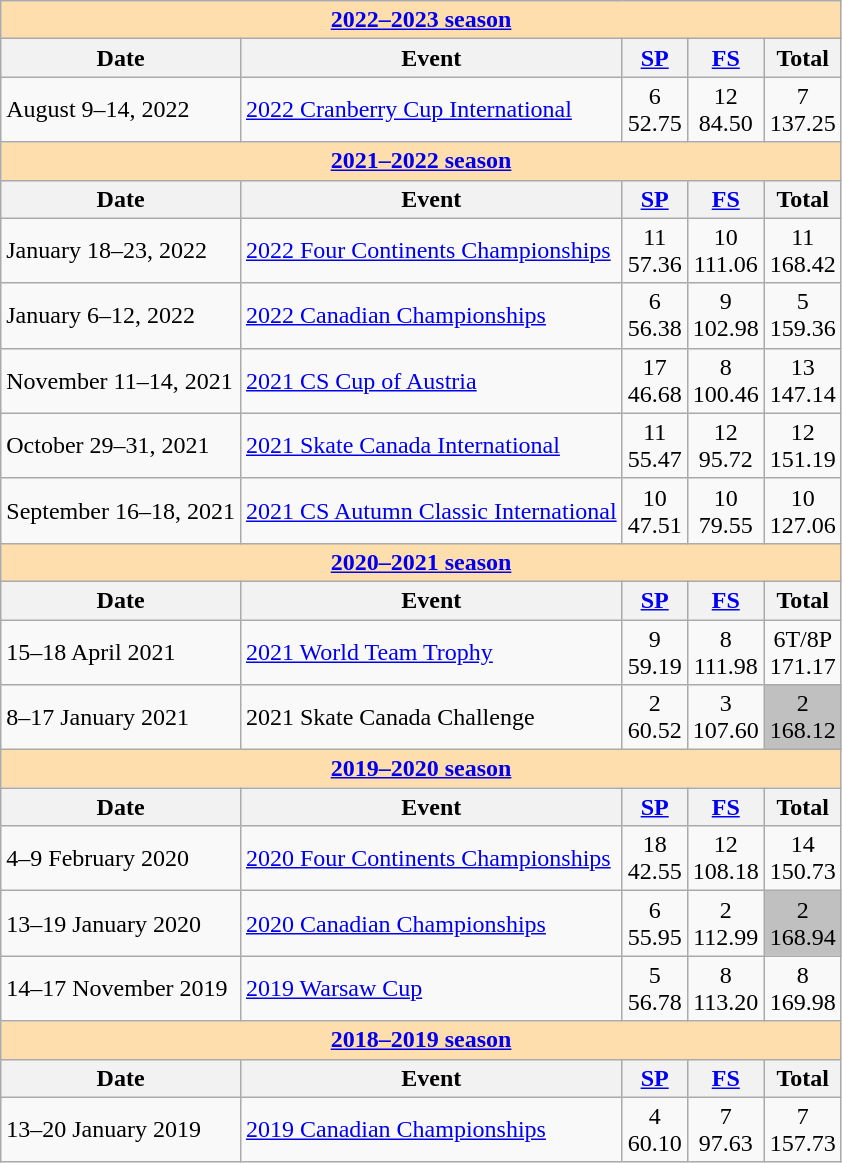<table class="wikitable">
<tr>
<td style="background-color: #ffdead; " colspan=5 align=center><a href='#'><strong>2022–2023 season</strong></a></td>
</tr>
<tr>
<th>Date</th>
<th>Event</th>
<th><a href='#'>SP</a></th>
<th><a href='#'>FS</a></th>
<th>Total</th>
</tr>
<tr>
<td>August 9–14, 2022</td>
<td><a href='#'>2022 Cranberry Cup International</a></td>
<td align=center>6 <br> 52.75</td>
<td align=center>12 <br> 84.50</td>
<td align=center>7 <br> 137.25</td>
</tr>
<tr>
<td style="background-color: #ffdead; " colspan=5 align=center><a href='#'><strong>2021–2022 season</strong></a></td>
</tr>
<tr>
<th>Date</th>
<th>Event</th>
<th><a href='#'>SP</a></th>
<th><a href='#'>FS</a></th>
<th>Total</th>
</tr>
<tr>
<td>January 18–23, 2022</td>
<td><a href='#'>2022 Four Continents Championships</a></td>
<td align=center>11 <br> 57.36</td>
<td align=center>10 <br> 111.06</td>
<td align=center>11 <br> 168.42</td>
</tr>
<tr>
<td>January 6–12, 2022</td>
<td><a href='#'>2022 Canadian Championships</a></td>
<td align=center>6 <br> 56.38</td>
<td align=center>9 <br> 102.98</td>
<td align=center>5 <br> 159.36</td>
</tr>
<tr>
<td>November 11–14, 2021</td>
<td><a href='#'>2021 CS Cup of Austria</a></td>
<td align=center>17 <br> 46.68</td>
<td align=center>8 <br> 100.46</td>
<td align=center>13 <br> 147.14</td>
</tr>
<tr>
<td>October 29–31, 2021</td>
<td><a href='#'>2021 Skate Canada International</a></td>
<td align=center>11 <br> 55.47</td>
<td align=center>12 <br> 95.72</td>
<td align=center>12 <br> 151.19</td>
</tr>
<tr>
<td>September 16–18, 2021</td>
<td><a href='#'>2021 CS Autumn Classic International</a></td>
<td align=center>10 <br> 47.51</td>
<td align=center>10 <br> 79.55</td>
<td align=center>10 <br> 127.06</td>
</tr>
<tr>
<td style="background-color: #ffdead; " colspan=5 align=center><a href='#'><strong>2020–2021 season</strong></a></td>
</tr>
<tr>
<th>Date</th>
<th>Event</th>
<th><a href='#'>SP</a></th>
<th><a href='#'>FS</a></th>
<th>Total</th>
</tr>
<tr>
<td>15–18 April 2021</td>
<td><a href='#'>2021 World Team Trophy</a></td>
<td align=center>9 <br> 59.19</td>
<td align=center>8 <br> 111.98</td>
<td align=center>6T/8P <br> 171.17</td>
</tr>
<tr>
<td>8–17 January 2021</td>
<td>2021 Skate Canada Challenge</td>
<td align=center>2 <br> 60.52</td>
<td align=center>3 <br> 107.60</td>
<td align=center bgcolor=silver>2 <br> 168.12</td>
</tr>
<tr>
<td style="background-color: #ffdead; " colspan=5 align=center><a href='#'><strong>2019–2020 season</strong></a></td>
</tr>
<tr>
<th>Date</th>
<th>Event</th>
<th><a href='#'>SP</a></th>
<th><a href='#'>FS</a></th>
<th>Total</th>
</tr>
<tr>
<td>4–9 February 2020</td>
<td><a href='#'>2020 Four Continents Championships</a></td>
<td align=center>18 <br> 42.55</td>
<td align=center>12 <br> 108.18</td>
<td align=center>14 <br> 150.73</td>
</tr>
<tr>
<td>13–19 January 2020</td>
<td><a href='#'>2020 Canadian Championships</a></td>
<td align=center>6 <br> 55.95</td>
<td align=center>2 <br> 112.99</td>
<td align=center bgcolor=silver>2 <br> 168.94</td>
</tr>
<tr>
<td>14–17 November 2019</td>
<td><a href='#'>2019 Warsaw Cup</a></td>
<td align=center>5 <br> 56.78</td>
<td align=center>8 <br> 113.20</td>
<td align=center>8 <br> 169.98</td>
</tr>
<tr>
<td style="background-color: #ffdead; " colspan=5 align=center><a href='#'><strong>2018–2019 season</strong></a></td>
</tr>
<tr>
<th>Date</th>
<th>Event</th>
<th><a href='#'>SP</a></th>
<th><a href='#'>FS</a></th>
<th>Total</th>
</tr>
<tr>
<td>13–20 January 2019</td>
<td><a href='#'>2019 Canadian Championships</a></td>
<td align=center>4 <br> 60.10</td>
<td align=center>7 <br> 97.63</td>
<td align=center>7 <br> 157.73</td>
</tr>
</table>
